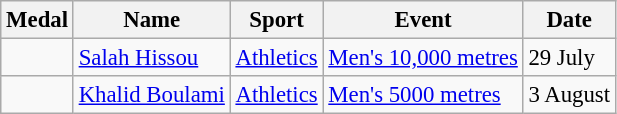<table class="wikitable sortable"  style="font-size:95%">
<tr>
<th>Medal</th>
<th>Name</th>
<th>Sport</th>
<th>Event</th>
<th>Date</th>
</tr>
<tr align=left>
<td></td>
<td><a href='#'>Salah Hissou</a></td>
<td><a href='#'>Athletics</a></td>
<td><a href='#'>Men's 10,000 metres</a></td>
<td>29 July</td>
</tr>
<tr align=left>
<td></td>
<td><a href='#'>Khalid Boulami</a></td>
<td><a href='#'>Athletics</a></td>
<td><a href='#'>Men's 5000 metres</a></td>
<td>3 August</td>
</tr>
</table>
